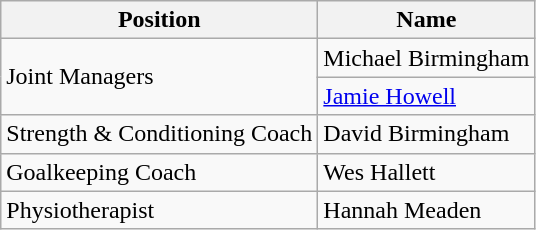<table class="wikitable">
<tr>
<th>Position</th>
<th>Name</th>
</tr>
<tr>
<td rowspan="2">Joint Managers</td>
<td>Michael Birmingham</td>
</tr>
<tr>
<td><a href='#'>Jamie Howell</a></td>
</tr>
<tr>
<td>Strength & Conditioning Coach</td>
<td>David Birmingham</td>
</tr>
<tr>
<td>Goalkeeping Coach</td>
<td>Wes Hallett</td>
</tr>
<tr>
<td>Physiotherapist</td>
<td>Hannah Meaden</td>
</tr>
</table>
